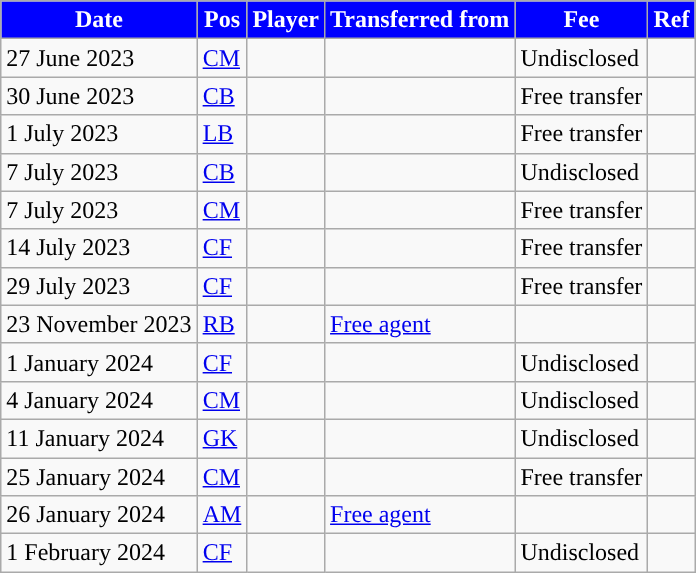<table class="wikitable plainrowheaders sortable">
<tr>
<th style="background:#0000FF;color:white;">Date</th>
<th style="background:#0000FF;color:white;">Pos</th>
<th style="background:#0000FF;color:white;">Player</th>
<th style="background:#0000FF;color:white;">Transferred from</th>
<th style="background:#0000FF;color:white;">Fee</th>
<th style="background:#0000FF;color:white;">Ref</th>
</tr>
<tr>
<td>27 June 2023</td>
<td><a href='#'>CM</a></td>
<td></td>
<td></td>
<td>Undisclosed</td>
<td></td>
</tr>
<tr>
<td>30 June 2023</td>
<td><a href='#'>CB</a></td>
<td></td>
<td></td>
<td>Free transfer</td>
<td></td>
</tr>
<tr>
<td>1 July 2023</td>
<td><a href='#'>LB</a></td>
<td></td>
<td></td>
<td>Free transfer</td>
<td></td>
</tr>
<tr>
<td>7 July 2023</td>
<td><a href='#'>CB</a></td>
<td></td>
<td></td>
<td>Undisclosed</td>
<td></td>
</tr>
<tr>
<td>7 July 2023</td>
<td><a href='#'>CM</a></td>
<td></td>
<td></td>
<td>Free transfer</td>
<td></td>
</tr>
<tr>
<td>14 July 2023</td>
<td><a href='#'>CF</a></td>
<td></td>
<td></td>
<td>Free transfer</td>
<td></td>
</tr>
<tr>
<td>29 July 2023</td>
<td><a href='#'>CF</a></td>
<td></td>
<td></td>
<td>Free transfer</td>
<td></td>
</tr>
<tr>
<td>23 November 2023</td>
<td><a href='#'>RB</a></td>
<td></td>
<td><a href='#'>Free agent</a></td>
<td></td>
<td></td>
</tr>
<tr>
<td>1 January 2024</td>
<td><a href='#'>CF</a></td>
<td></td>
<td></td>
<td>Undisclosed</td>
<td></td>
</tr>
<tr>
<td>4 January 2024</td>
<td><a href='#'>CM</a></td>
<td></td>
<td></td>
<td>Undisclosed</td>
<td></td>
</tr>
<tr>
<td>11 January 2024</td>
<td><a href='#'>GK</a></td>
<td></td>
<td></td>
<td>Undisclosed</td>
<td></td>
</tr>
<tr>
<td>25 January 2024</td>
<td><a href='#'>CM</a></td>
<td></td>
<td></td>
<td>Free transfer</td>
<td></td>
</tr>
<tr>
<td>26 January 2024</td>
<td><a href='#'>AM</a></td>
<td></td>
<td><a href='#'>Free agent</a></td>
<td></td>
<td></td>
</tr>
<tr>
<td>1 February 2024</td>
<td><a href='#'>CF</a></td>
<td></td>
<td></td>
<td>Undisclosed</td>
<td></td>
</tr>
</table>
